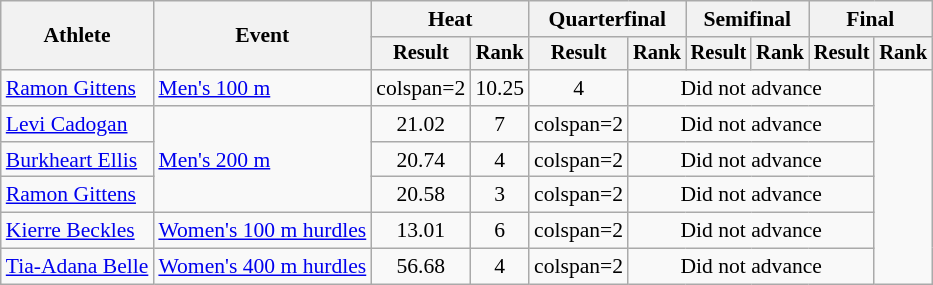<table class="wikitable" style="font-size:90%">
<tr>
<th rowspan="2">Athlete</th>
<th rowspan="2">Event</th>
<th colspan="2">Heat</th>
<th colspan="2">Quarterfinal</th>
<th colspan="2">Semifinal</th>
<th colspan="2">Final</th>
</tr>
<tr style="font-size:95%">
<th>Result</th>
<th>Rank</th>
<th>Result</th>
<th>Rank</th>
<th>Result</th>
<th>Rank</th>
<th>Result</th>
<th>Rank</th>
</tr>
<tr align=center>
<td align=left><a href='#'>Ramon Gittens</a></td>
<td align=left><a href='#'>Men's 100 m</a></td>
<td>colspan=2 </td>
<td>10.25</td>
<td>4</td>
<td colspan=4>Did not advance</td>
</tr>
<tr align=center>
<td align=left><a href='#'>Levi Cadogan</a></td>
<td align=left rowspan=3><a href='#'>Men's 200 m</a></td>
<td>21.02</td>
<td>7</td>
<td>colspan=2 </td>
<td colspan=4>Did not advance</td>
</tr>
<tr align=center>
<td align=left><a href='#'>Burkheart Ellis</a></td>
<td>20.74</td>
<td>4</td>
<td>colspan=2 </td>
<td colspan=4>Did not advance</td>
</tr>
<tr align=center>
<td align=left><a href='#'>Ramon Gittens</a></td>
<td>20.58</td>
<td>3</td>
<td>colspan=2 </td>
<td colspan=4>Did not advance</td>
</tr>
<tr align=center>
<td align=left><a href='#'>Kierre Beckles</a></td>
<td align=left><a href='#'>Women's 100 m hurdles</a></td>
<td>13.01</td>
<td>6</td>
<td>colspan=2 </td>
<td colspan=4>Did not advance</td>
</tr>
<tr align=center>
<td align=left><a href='#'>Tia-Adana Belle</a></td>
<td align=left><a href='#'>Women's 400 m hurdles</a></td>
<td>56.68</td>
<td>4</td>
<td>colspan=2 </td>
<td colspan=4>Did not advance</td>
</tr>
</table>
